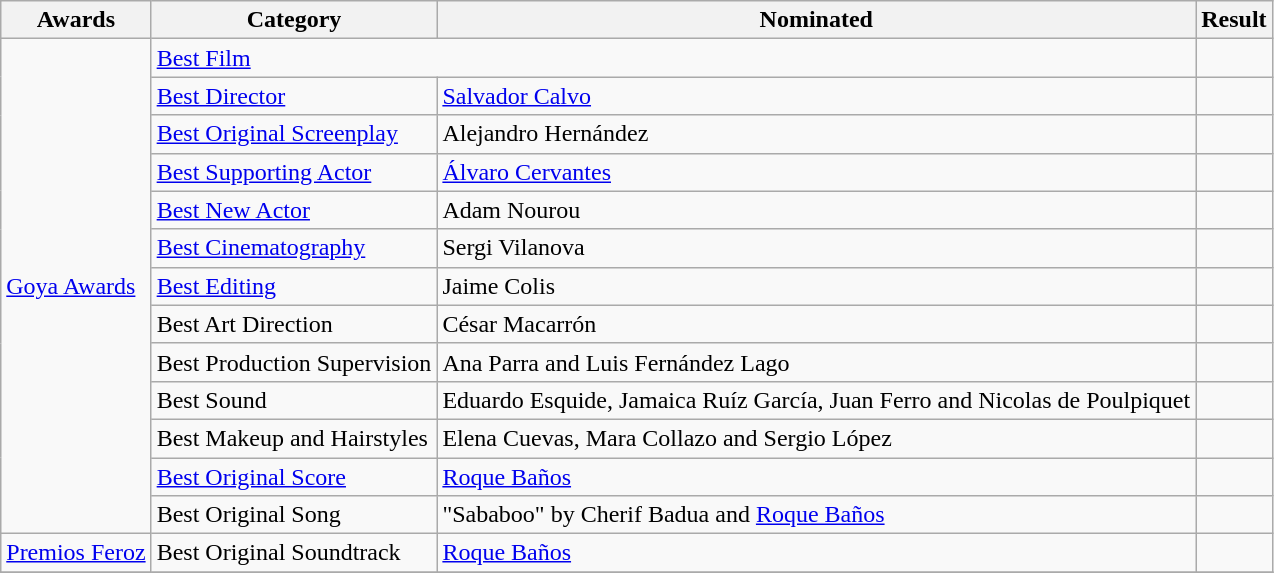<table class="wikitable">
<tr>
<th>Awards</th>
<th>Category</th>
<th>Nominated</th>
<th>Result</th>
</tr>
<tr>
<td rowspan=13><a href='#'>Goya Awards</a></td>
<td colspan=2><a href='#'>Best Film</a></td>
<td></td>
</tr>
<tr>
<td><a href='#'>Best Director</a></td>
<td><a href='#'>Salvador Calvo</a></td>
<td></td>
</tr>
<tr>
<td><a href='#'>Best Original Screenplay</a></td>
<td>Alejandro Hernández</td>
<td></td>
</tr>
<tr>
<td><a href='#'>Best Supporting Actor</a></td>
<td><a href='#'>Álvaro Cervantes</a></td>
<td></td>
</tr>
<tr>
<td><a href='#'>Best New Actor</a></td>
<td>Adam Nourou</td>
<td></td>
</tr>
<tr>
<td><a href='#'>Best Cinematography</a></td>
<td>Sergi Vilanova</td>
<td></td>
</tr>
<tr>
<td><a href='#'>Best Editing</a></td>
<td>Jaime Colis</td>
<td></td>
</tr>
<tr>
<td>Best Art Direction</td>
<td>César Macarrón</td>
<td></td>
</tr>
<tr>
<td>Best Production Supervision</td>
<td>Ana Parra and Luis Fernández Lago</td>
<td></td>
</tr>
<tr>
<td>Best Sound</td>
<td>Eduardo Esquide, Jamaica Ruíz García, Juan Ferro and Nicolas de Poulpiquet</td>
<td></td>
</tr>
<tr>
<td>Best Makeup and Hairstyles</td>
<td>Elena Cuevas, Mara Collazo and Sergio López</td>
<td></td>
</tr>
<tr>
<td><a href='#'>Best Original Score</a></td>
<td><a href='#'>Roque Baños</a></td>
<td></td>
</tr>
<tr>
<td>Best Original Song</td>
<td>"Sababoo" by Cherif Badua and <a href='#'>Roque Baños</a></td>
<td></td>
</tr>
<tr>
<td><a href='#'>Premios Feroz</a></td>
<td>Best Original Soundtrack</td>
<td><a href='#'>Roque Baños</a></td>
<td></td>
</tr>
<tr>
</tr>
</table>
